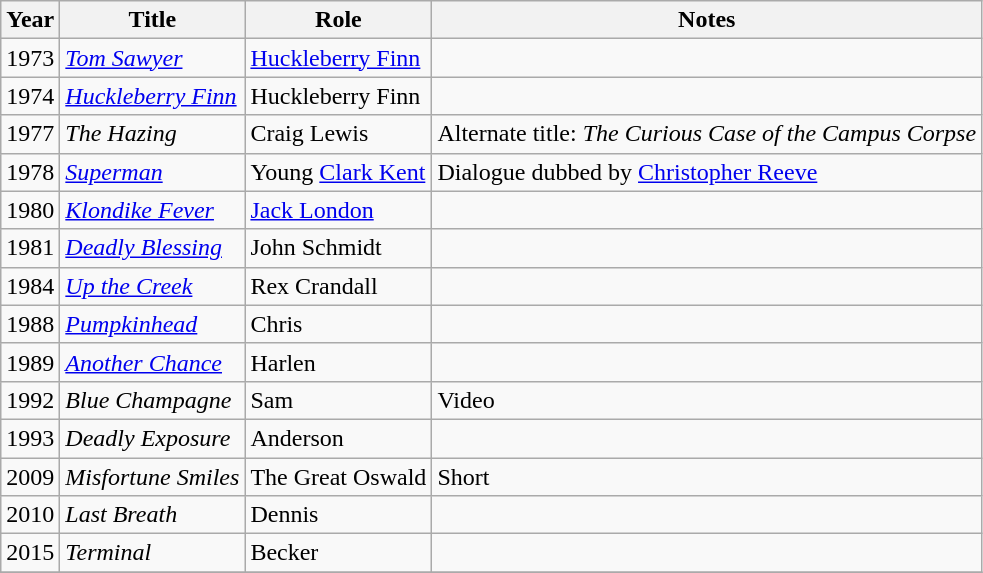<table class="wikitable sortable">
<tr>
<th>Year</th>
<th>Title</th>
<th>Role</th>
<th class="unsortable">Notes</th>
</tr>
<tr>
<td>1973</td>
<td><em><a href='#'>Tom Sawyer</a></em></td>
<td><a href='#'>Huckleberry Finn</a></td>
<td></td>
</tr>
<tr>
<td>1974</td>
<td><em><a href='#'>Huckleberry Finn</a></em></td>
<td>Huckleberry Finn</td>
<td></td>
</tr>
<tr>
<td>1977</td>
<td><em>The Hazing</em></td>
<td>Craig Lewis</td>
<td>Alternate title: <em>The Curious Case of the Campus Corpse</em></td>
</tr>
<tr>
<td>1978</td>
<td><em><a href='#'>Superman</a></em></td>
<td>Young <a href='#'>Clark Kent</a></td>
<td>Dialogue dubbed by <a href='#'>Christopher Reeve</a></td>
</tr>
<tr>
<td>1980</td>
<td><em><a href='#'>Klondike Fever</a></em></td>
<td><a href='#'>Jack London</a></td>
<td></td>
</tr>
<tr>
<td>1981</td>
<td><em><a href='#'>Deadly Blessing</a></em></td>
<td>John Schmidt</td>
<td></td>
</tr>
<tr>
<td>1984</td>
<td><em><a href='#'>Up the Creek</a></em></td>
<td>Rex Crandall</td>
<td></td>
</tr>
<tr>
<td>1988</td>
<td><em><a href='#'>Pumpkinhead</a></em></td>
<td>Chris</td>
<td></td>
</tr>
<tr>
<td>1989</td>
<td><em><a href='#'>Another Chance</a></em></td>
<td>Harlen</td>
<td></td>
</tr>
<tr>
<td>1992</td>
<td><em>Blue Champagne</em></td>
<td>Sam</td>
<td>Video</td>
</tr>
<tr>
<td>1993</td>
<td><em>Deadly Exposure</em></td>
<td>Anderson</td>
<td></td>
</tr>
<tr>
<td>2009</td>
<td><em>Misfortune Smiles</em></td>
<td>The Great Oswald</td>
<td>Short</td>
</tr>
<tr>
<td>2010</td>
<td><em>Last Breath</em></td>
<td>Dennis</td>
<td></td>
</tr>
<tr>
<td>2015</td>
<td><em>Terminal</em></td>
<td>Becker</td>
<td></td>
</tr>
<tr>
</tr>
</table>
